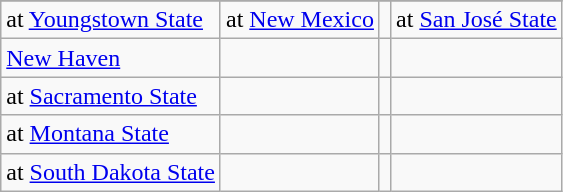<table class="wikitable">
<tr>
</tr>
<tr>
<td>at <a href='#'>Youngstown State</a></td>
<td>at <a href='#'>New Mexico</a></td>
<td></td>
<td>at <a href='#'>San José State</a></td>
</tr>
<tr>
<td><a href='#'>New Haven</a></td>
<td></td>
<td></td>
<td></td>
</tr>
<tr>
<td>at <a href='#'>Sacramento State</a></td>
<td></td>
<td></td>
<td></td>
</tr>
<tr>
<td>at <a href='#'>Montana State</a></td>
<td></td>
<td></td>
<td></td>
</tr>
<tr>
<td>at <a href='#'>South Dakota State</a></td>
<td></td>
<td></td>
<td></td>
</tr>
</table>
